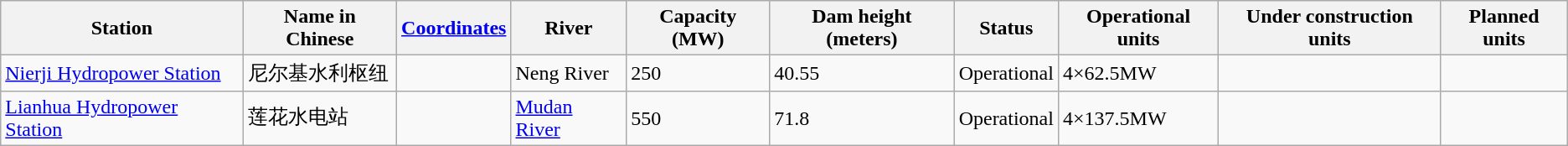<table class="wikitable sortable">
<tr>
<th>Station</th>
<th>Name in Chinese</th>
<th><a href='#'>Coordinates</a></th>
<th>River</th>
<th>Capacity (MW)</th>
<th>Dam height (meters)</th>
<th>Status</th>
<th>Operational units</th>
<th>Under construction units</th>
<th>Planned units</th>
</tr>
<tr>
<td><a href='#'>Nierji Hydropower Station</a></td>
<td>尼尔基水利枢纽</td>
<td></td>
<td>Neng River</td>
<td>250</td>
<td>40.55</td>
<td>Operational</td>
<td>4×62.5MW</td>
<td></td>
<td></td>
</tr>
<tr>
<td><a href='#'>Lianhua Hydropower Station</a></td>
<td>莲花水电站</td>
<td></td>
<td><a href='#'>Mudan River</a></td>
<td>550</td>
<td>71.8</td>
<td>Operational</td>
<td>4×137.5MW</td>
<td></td>
<td></td>
</tr>
</table>
